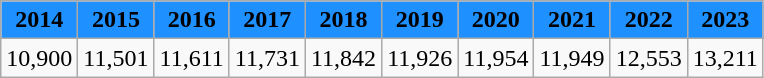<table class="wikitable">
<tr align="center" style="background:#1E90ff;">
<td><strong>2014</strong></td>
<td><strong>2015</strong></td>
<td><strong>2016</strong></td>
<td><strong>2017</strong></td>
<td><strong>2018</strong></td>
<td><strong>2019</strong></td>
<td><strong>2020</strong></td>
<td><strong>2021</strong></td>
<td><strong>2022</strong></td>
<td><strong>2023</strong></td>
</tr>
<tr>
<td>10,900</td>
<td>11,501</td>
<td>11,611</td>
<td>11,731</td>
<td>11,842</td>
<td>11,926</td>
<td>11,954</td>
<td>11,949</td>
<td>12,553</td>
<td>13,211</td>
</tr>
</table>
